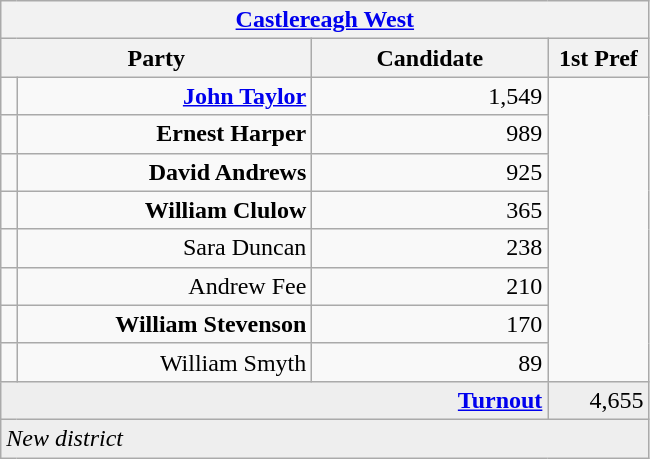<table class="wikitable">
<tr>
<th colspan="4" align="center"><a href='#'>Castlereagh West</a></th>
</tr>
<tr>
<th colspan="2" align="center" width=200>Party</th>
<th width=150>Candidate</th>
<th width=60>1st Pref</th>
</tr>
<tr>
<td></td>
<td align="right"><strong><a href='#'>John Taylor</a></strong></td>
<td align="right">1,549</td>
</tr>
<tr>
<td></td>
<td align="right"><strong>Ernest Harper</strong></td>
<td align="right">989</td>
</tr>
<tr>
<td></td>
<td align="right"><strong>David Andrews</strong></td>
<td align="right">925</td>
</tr>
<tr>
<td></td>
<td align="right"><strong>William Clulow</strong></td>
<td align="right">365</td>
</tr>
<tr>
<td></td>
<td align="right">Sara Duncan</td>
<td align="right">238</td>
</tr>
<tr>
<td></td>
<td align="right">Andrew Fee</td>
<td align="right">210</td>
</tr>
<tr>
<td></td>
<td align="right"><strong>William Stevenson</strong></td>
<td align="right">170</td>
</tr>
<tr>
<td></td>
<td align="right">William Smyth</td>
<td align="right">89</td>
</tr>
<tr bgcolor="EEEEEE">
<td colspan=3 align="right"><strong><a href='#'>Turnout</a></strong></td>
<td align="right">4,655</td>
</tr>
<tr>
<td colspan=4 bgcolor="EEEEEE"><em>New district</em></td>
</tr>
</table>
